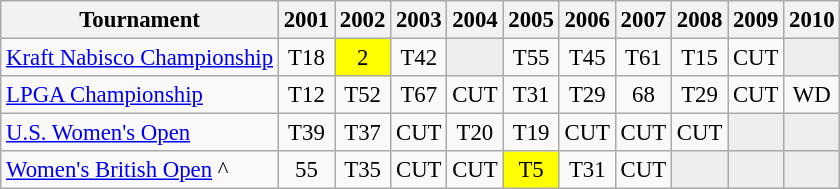<table class="wikitable" style="font-size:95%;text-align:center;">
<tr>
<th>Tournament</th>
<th>2001</th>
<th>2002</th>
<th>2003</th>
<th>2004</th>
<th>2005</th>
<th>2006</th>
<th>2007</th>
<th>2008</th>
<th>2009</th>
<th>2010</th>
</tr>
<tr>
<td align=left><a href='#'>Kraft Nabisco Championship</a></td>
<td>T18</td>
<td style="background:yellow;">2</td>
<td>T42</td>
<td style="background:#eeeeee;"></td>
<td>T55</td>
<td>T45</td>
<td>T61</td>
<td>T15</td>
<td>CUT</td>
<td style="background:#eeeeee;"></td>
</tr>
<tr>
<td align=left><a href='#'>LPGA Championship</a></td>
<td>T12</td>
<td>T52</td>
<td>T67</td>
<td>CUT</td>
<td>T31</td>
<td>T29</td>
<td>68</td>
<td>T29</td>
<td>CUT</td>
<td>WD</td>
</tr>
<tr>
<td align=left><a href='#'>U.S. Women's Open</a></td>
<td>T39</td>
<td>T37</td>
<td>CUT</td>
<td>T20</td>
<td>T19</td>
<td>CUT</td>
<td>CUT</td>
<td>CUT</td>
<td style="background:#eeeeee;"></td>
<td style="background:#eeeeee;"></td>
</tr>
<tr>
<td align=left><a href='#'>Women's British Open</a> ^</td>
<td>55</td>
<td>T35</td>
<td>CUT</td>
<td>CUT</td>
<td style="background:yellow;">T5</td>
<td>T31</td>
<td>CUT</td>
<td style="background:#eeeeee;"></td>
<td style="background:#eeeeee;"></td>
<td style="background:#eeeeee;"></td>
</tr>
</table>
